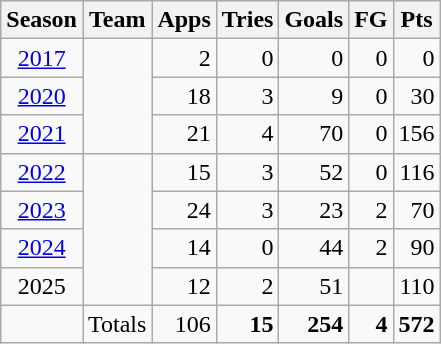<table class="wikitable sortable">
<tr>
<th>Season</th>
<th>Team</th>
<th>Apps</th>
<th>Tries</th>
<th>Goals</th>
<th>FG</th>
<th>Pts</th>
</tr>
<tr>
<td align="center"><a href='#'>2017</a></td>
<td rowspan="3"></td>
<td align="right">2</td>
<td align="right">0</td>
<td align="right">0</td>
<td align="right">0</td>
<td align="right">0</td>
</tr>
<tr>
<td align="center"><a href='#'>2020</a></td>
<td align="right">18</td>
<td align="right">3</td>
<td align="right">9</td>
<td align="right">0</td>
<td align="right">30</td>
</tr>
<tr>
<td align="center"><a href='#'>2021</a></td>
<td align="right">21</td>
<td align="right">4</td>
<td align="right">70</td>
<td align="right">0</td>
<td align="right">156</td>
</tr>
<tr>
<td align="center"><a href='#'>2022</a></td>
<td rowspan="4"></td>
<td align="right">15</td>
<td align="right">3</td>
<td align="right">52</td>
<td align="right">0</td>
<td align="right">116</td>
</tr>
<tr>
<td align="center"><a href='#'>2023</a></td>
<td align="right">24</td>
<td align="right">3</td>
<td align="right">23</td>
<td align="right">2</td>
<td align="right">70</td>
</tr>
<tr>
<td align="center"><a href='#'>2024</a></td>
<td align="right">14</td>
<td align="right">0</td>
<td align="right">44</td>
<td align="right">2</td>
<td align="right">90</td>
</tr>
<tr>
<td align="center">2025</td>
<td align="right">12</td>
<td align="right">2</td>
<td align="right">51</td>
<td align="right"></td>
<td align="right">110</td>
</tr>
<tr>
<td></td>
<td>Totals</td>
<td align="right">106</td>
<td align="right"><strong>15</strong></td>
<td align="right"><strong>254</strong></td>
<td align="right"><strong>4</strong></td>
<td align="right"><strong>572</strong></td>
</tr>
</table>
